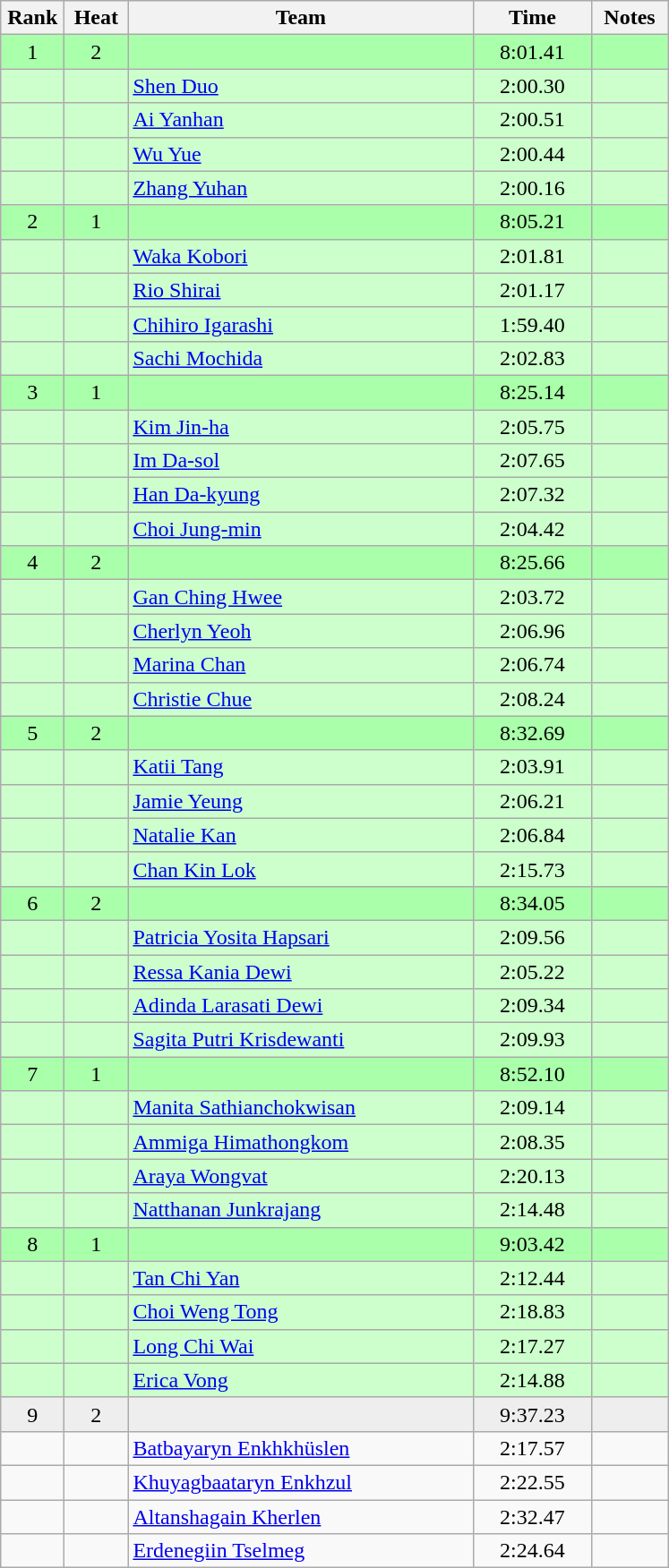<table class="wikitable" style="text-align:center">
<tr>
<th width=40>Rank</th>
<th width=40>Heat</th>
<th width=250>Team</th>
<th width=80>Time</th>
<th width=50>Notes</th>
</tr>
<tr bgcolor="aaffaa">
<td>1</td>
<td>2</td>
<td align=left></td>
<td>8:01.41</td>
<td></td>
</tr>
<tr bgcolor="ccffcc">
<td></td>
<td></td>
<td align=left><a href='#'>Shen Duo</a></td>
<td>2:00.30</td>
<td></td>
</tr>
<tr bgcolor="ccffcc">
<td></td>
<td></td>
<td align=left><a href='#'>Ai Yanhan</a></td>
<td>2:00.51</td>
<td></td>
</tr>
<tr bgcolor="ccffcc">
<td></td>
<td></td>
<td align=left><a href='#'>Wu Yue</a></td>
<td>2:00.44</td>
<td></td>
</tr>
<tr bgcolor="ccffcc">
<td></td>
<td></td>
<td align=left><a href='#'>Zhang Yuhan</a></td>
<td>2:00.16</td>
<td></td>
</tr>
<tr bgcolor="aaffaa">
<td>2</td>
<td>1</td>
<td align=left></td>
<td>8:05.21</td>
<td></td>
</tr>
<tr bgcolor="ccffcc">
<td></td>
<td></td>
<td align=left><a href='#'>Waka Kobori</a></td>
<td>2:01.81</td>
<td></td>
</tr>
<tr bgcolor="ccffcc">
<td></td>
<td></td>
<td align=left><a href='#'>Rio Shirai</a></td>
<td>2:01.17</td>
<td></td>
</tr>
<tr bgcolor="ccffcc">
<td></td>
<td></td>
<td align=left><a href='#'>Chihiro Igarashi</a></td>
<td>1:59.40</td>
<td></td>
</tr>
<tr bgcolor="ccffcc">
<td></td>
<td></td>
<td align=left><a href='#'>Sachi Mochida</a></td>
<td>2:02.83</td>
<td></td>
</tr>
<tr bgcolor="aaffaa">
<td>3</td>
<td>1</td>
<td align=left></td>
<td>8:25.14</td>
<td></td>
</tr>
<tr bgcolor="ccffcc">
<td></td>
<td></td>
<td align=left><a href='#'>Kim Jin-ha</a></td>
<td>2:05.75</td>
<td></td>
</tr>
<tr bgcolor="ccffcc">
<td></td>
<td></td>
<td align=left><a href='#'>Im Da-sol</a></td>
<td>2:07.65</td>
<td></td>
</tr>
<tr bgcolor="ccffcc">
<td></td>
<td></td>
<td align=left><a href='#'>Han Da-kyung</a></td>
<td>2:07.32</td>
<td></td>
</tr>
<tr bgcolor="ccffcc">
<td></td>
<td></td>
<td align=left><a href='#'>Choi Jung-min</a></td>
<td>2:04.42</td>
<td></td>
</tr>
<tr bgcolor="aaffaa">
<td>4</td>
<td>2</td>
<td align=left></td>
<td>8:25.66</td>
<td></td>
</tr>
<tr bgcolor="ccffcc">
<td></td>
<td></td>
<td align=left><a href='#'>Gan Ching Hwee</a></td>
<td>2:03.72</td>
<td></td>
</tr>
<tr bgcolor="ccffcc">
<td></td>
<td></td>
<td align=left><a href='#'>Cherlyn Yeoh</a></td>
<td>2:06.96</td>
<td></td>
</tr>
<tr bgcolor="ccffcc">
<td></td>
<td></td>
<td align=left><a href='#'>Marina Chan</a></td>
<td>2:06.74</td>
<td></td>
</tr>
<tr bgcolor="ccffcc">
<td></td>
<td></td>
<td align=left><a href='#'>Christie Chue</a></td>
<td>2:08.24</td>
<td></td>
</tr>
<tr bgcolor="aaffaa">
<td>5</td>
<td>2</td>
<td align=left></td>
<td>8:32.69</td>
<td></td>
</tr>
<tr bgcolor="ccffcc">
<td></td>
<td></td>
<td align=left><a href='#'>Katii Tang</a></td>
<td>2:03.91</td>
<td></td>
</tr>
<tr bgcolor="ccffcc">
<td></td>
<td></td>
<td align=left><a href='#'>Jamie Yeung</a></td>
<td>2:06.21</td>
<td></td>
</tr>
<tr bgcolor="ccffcc">
<td></td>
<td></td>
<td align=left><a href='#'>Natalie Kan</a></td>
<td>2:06.84</td>
<td></td>
</tr>
<tr bgcolor="ccffcc">
<td></td>
<td></td>
<td align=left><a href='#'>Chan Kin Lok</a></td>
<td>2:15.73</td>
<td></td>
</tr>
<tr bgcolor="aaffaa">
<td>6</td>
<td>2</td>
<td align=left></td>
<td>8:34.05</td>
<td></td>
</tr>
<tr bgcolor="ccffcc">
<td></td>
<td></td>
<td align=left><a href='#'>Patricia Yosita Hapsari</a></td>
<td>2:09.56</td>
<td></td>
</tr>
<tr bgcolor="ccffcc">
<td></td>
<td></td>
<td align=left><a href='#'>Ressa Kania Dewi</a></td>
<td>2:05.22</td>
<td></td>
</tr>
<tr bgcolor="ccffcc">
<td></td>
<td></td>
<td align=left><a href='#'>Adinda Larasati Dewi</a></td>
<td>2:09.34</td>
<td></td>
</tr>
<tr bgcolor="ccffcc">
<td></td>
<td></td>
<td align=left><a href='#'>Sagita Putri Krisdewanti</a></td>
<td>2:09.93</td>
<td></td>
</tr>
<tr bgcolor="aaffaa">
<td>7</td>
<td>1</td>
<td align=left></td>
<td>8:52.10</td>
<td></td>
</tr>
<tr bgcolor="ccffcc">
<td></td>
<td></td>
<td align=left><a href='#'>Manita Sathianchokwisan</a></td>
<td>2:09.14</td>
<td></td>
</tr>
<tr bgcolor="ccffcc">
<td></td>
<td></td>
<td align=left><a href='#'>Ammiga Himathongkom</a></td>
<td>2:08.35</td>
<td></td>
</tr>
<tr bgcolor="ccffcc">
<td></td>
<td></td>
<td align=left><a href='#'>Araya Wongvat</a></td>
<td>2:20.13</td>
<td></td>
</tr>
<tr bgcolor="ccffcc">
<td></td>
<td></td>
<td align=left><a href='#'>Natthanan Junkrajang</a></td>
<td>2:14.48</td>
<td></td>
</tr>
<tr bgcolor="aaffaa">
<td>8</td>
<td>1</td>
<td align=left></td>
<td>9:03.42</td>
<td></td>
</tr>
<tr bgcolor="ccffcc">
<td></td>
<td></td>
<td align=left><a href='#'>Tan Chi Yan</a></td>
<td>2:12.44</td>
<td></td>
</tr>
<tr bgcolor="ccffcc">
<td></td>
<td></td>
<td align=left><a href='#'>Choi Weng Tong</a></td>
<td>2:18.83</td>
<td></td>
</tr>
<tr bgcolor="ccffcc">
<td></td>
<td></td>
<td align=left><a href='#'>Long Chi Wai</a></td>
<td>2:17.27</td>
<td></td>
</tr>
<tr bgcolor="ccffcc">
<td></td>
<td></td>
<td align=left><a href='#'>Erica Vong</a></td>
<td>2:14.88</td>
<td></td>
</tr>
<tr bgcolor=eeeeee>
<td>9</td>
<td>2</td>
<td align=left></td>
<td>9:37.23</td>
<td></td>
</tr>
<tr>
<td></td>
<td></td>
<td align=left><a href='#'>Batbayaryn Enkhkhüslen</a></td>
<td>2:17.57</td>
<td></td>
</tr>
<tr>
<td></td>
<td></td>
<td align=left><a href='#'>Khuyagbaataryn Enkhzul</a></td>
<td>2:22.55</td>
<td></td>
</tr>
<tr>
<td></td>
<td></td>
<td align=left><a href='#'>Altanshagain Kherlen</a></td>
<td>2:32.47</td>
<td></td>
</tr>
<tr>
<td></td>
<td></td>
<td align=left><a href='#'>Erdenegiin Tselmeg</a></td>
<td>2:24.64</td>
<td></td>
</tr>
</table>
